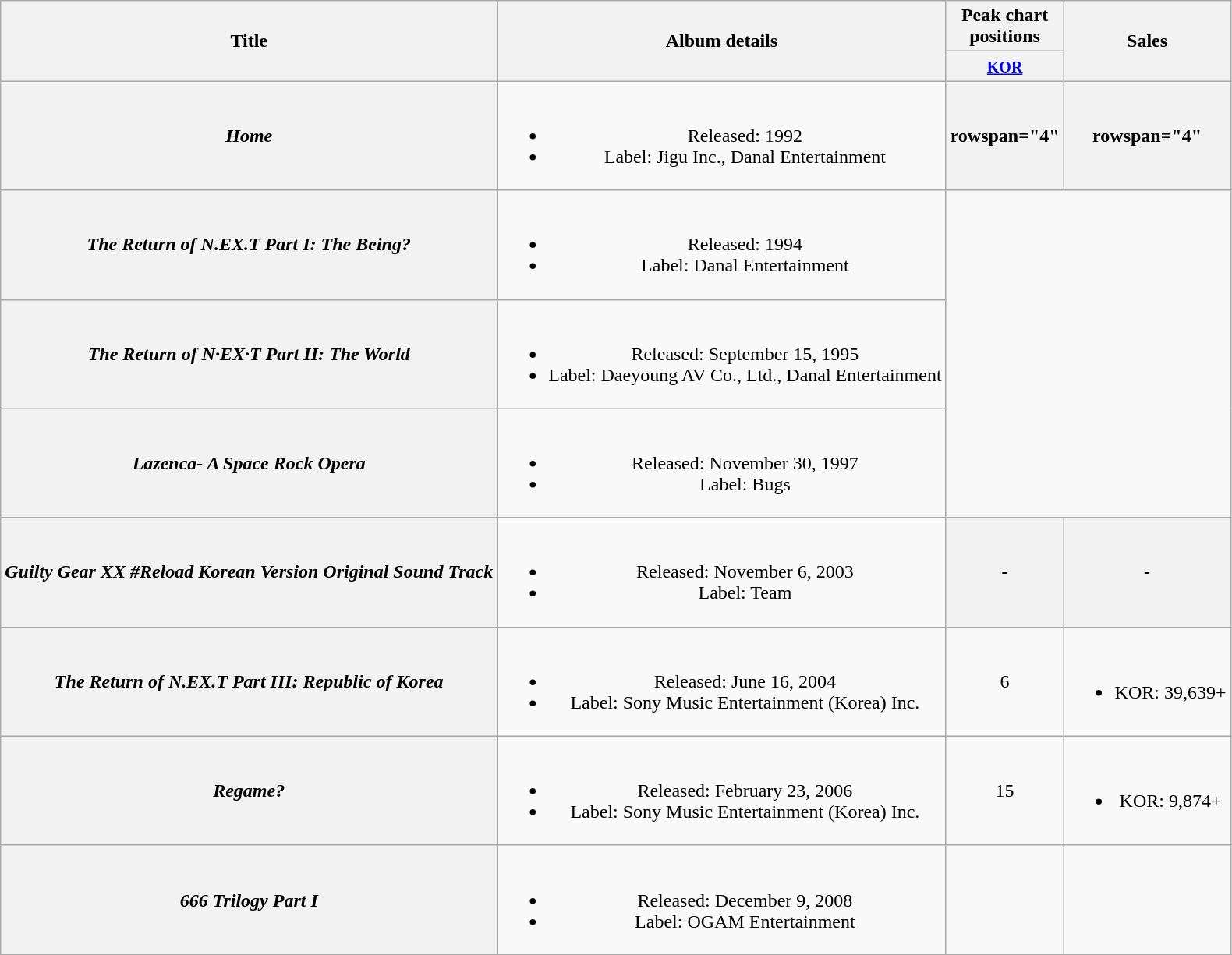<table class="wikitable plainrowheaders" style="text-align:center;">
<tr>
<th scope="col" rowspan="2">Title</th>
<th scope="col" rowspan="2">Album details</th>
<th scope="col" colspan="1" style="width:5em;">Peak chart positions</th>
<th scope="col" rowspan="2">Sales</th>
</tr>
<tr>
<th><small><a href='#'>KOR</a></small><br></th>
</tr>
<tr>
<th scope="row"><em>Home</em></th>
<td><br><ul><li>Released: 1992</li><li>Label: Jigu Inc., Danal Entertainment</li></ul></td>
<th>rowspan="4" </th>
<th>rowspan="4" </th>
</tr>
<tr>
<th scope="row"><em>The Return of N.EX.T Part I: The Being?</em></th>
<td><br><ul><li>Released: 1994</li><li>Label: Danal Entertainment</li></ul></td>
</tr>
<tr>
<th scope="row"><em>The Return of N·EX·T Part II: The World</em></th>
<td><br><ul><li>Released: September 15, 1995</li><li>Label: Daeyoung AV Co., Ltd., Danal Entertainment</li></ul></td>
</tr>
<tr>
<th scope="row"><em>Lazenca- A Space Rock Opera</em></th>
<td><br><ul><li>Released: November 30, 1997</li><li>Label: Bugs</li></ul></td>
</tr>
<tr>
<th scope="row"><em>Guilty Gear XX #Reload Korean Version Original Sound Track</em></th>
<td><br><ul><li>Released: November 6, 2003</li><li>Label: Team</li></ul></td>
<th>-</th>
<th>-</th>
</tr>
<tr>
<th scope="row"><em>The Return of N.EX.T Part III: Republic of Korea</em></th>
<td><br><ul><li>Released: June 16, 2004</li><li>Label: Sony Music Entertainment (Korea) Inc.</li></ul></td>
<td>6</td>
<td><br><ul><li>KOR: 39,639+</li></ul></td>
</tr>
<tr>
<th scope="row"><em>Regame?</em></th>
<td><br><ul><li>Released: February 23, 2006</li><li>Label: Sony Music Entertainment (Korea) Inc.</li></ul></td>
<td>15</td>
<td><br><ul><li>KOR: 9,874+</li></ul></td>
</tr>
<tr>
<th scope="row"><em>666 Trilogy Part I</em></th>
<td><br><ul><li>Released: December 9, 2008</li><li>Label: OGAM Entertainment</li></ul></td>
<td></td>
<td></td>
</tr>
<tr>
</tr>
</table>
